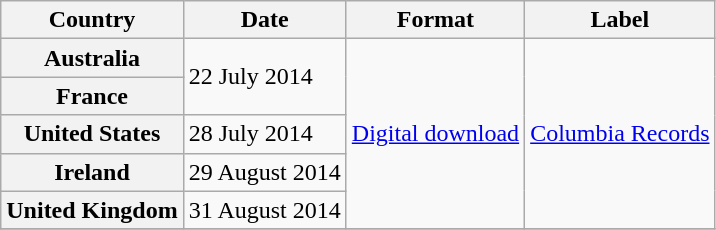<table class="wikitable plainrowheaders">
<tr>
<th scope="col">Country</th>
<th scope="col">Date</th>
<th scope="col">Format</th>
<th scope="col">Label</th>
</tr>
<tr>
<th scope="row">Australia</th>
<td rowspan="2">22 July 2014</td>
<td rowspan="5"><a href='#'>Digital download</a></td>
<td rowspan="5"><a href='#'>Columbia Records</a></td>
</tr>
<tr>
<th scope="row">France</th>
</tr>
<tr>
<th scope="row">United States</th>
<td>28 July 2014</td>
</tr>
<tr>
<th scope="row">Ireland</th>
<td>29 August 2014</td>
</tr>
<tr>
<th scope="row">United Kingdom</th>
<td>31 August 2014</td>
</tr>
<tr>
</tr>
</table>
